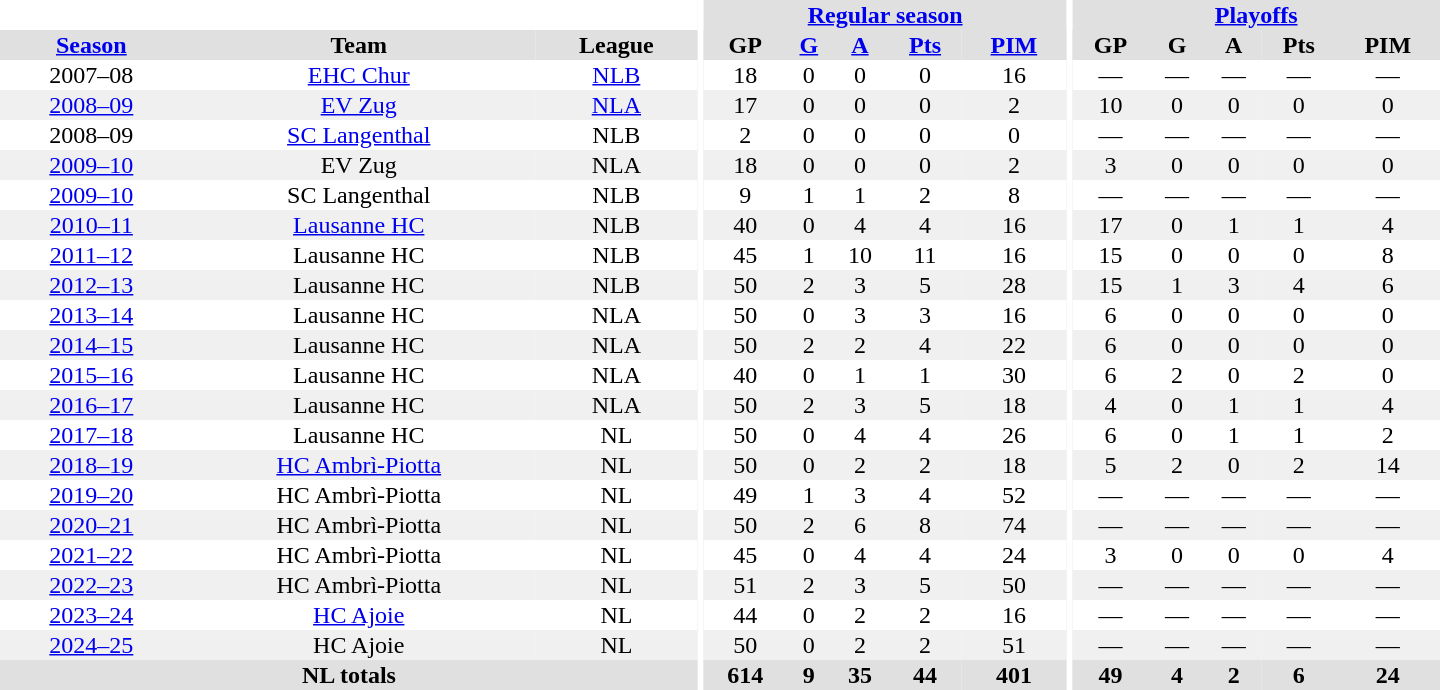<table border="0" cellpadding="1" cellspacing="0" style="text-align:center; width:60em">
<tr bgcolor="#e0e0e0">
<th colspan="3" bgcolor="#ffffff"></th>
<th rowspan="99" bgcolor="#ffffff"></th>
<th colspan="5"><a href='#'>Regular season</a></th>
<th rowspan="99" bgcolor="#ffffff"></th>
<th colspan="5"><a href='#'>Playoffs</a></th>
</tr>
<tr bgcolor="#e0e0e0">
<th><a href='#'>Season</a></th>
<th>Team</th>
<th>League</th>
<th>GP</th>
<th><a href='#'>G</a></th>
<th><a href='#'>A</a></th>
<th><a href='#'>Pts</a></th>
<th><a href='#'>PIM</a></th>
<th>GP</th>
<th>G</th>
<th>A</th>
<th>Pts</th>
<th>PIM</th>
</tr>
<tr>
<td>2007–08</td>
<td><a href='#'>EHC Chur</a></td>
<td><a href='#'>NLB</a></td>
<td>18</td>
<td>0</td>
<td>0</td>
<td>0</td>
<td>16</td>
<td>—</td>
<td>—</td>
<td>—</td>
<td>—</td>
<td>—</td>
</tr>
<tr bgcolor="#f0f0f0">
<td><a href='#'>2008–09</a></td>
<td><a href='#'>EV Zug</a></td>
<td><a href='#'>NLA</a></td>
<td>17</td>
<td>0</td>
<td>0</td>
<td>0</td>
<td>2</td>
<td>10</td>
<td>0</td>
<td>0</td>
<td>0</td>
<td>0</td>
</tr>
<tr>
<td>2008–09</td>
<td><a href='#'>SC Langenthal</a></td>
<td>NLB</td>
<td>2</td>
<td>0</td>
<td>0</td>
<td>0</td>
<td>0</td>
<td>—</td>
<td>—</td>
<td>—</td>
<td>—</td>
<td>—</td>
</tr>
<tr bgcolor="#f0f0f0">
<td><a href='#'>2009–10</a></td>
<td>EV Zug</td>
<td>NLA</td>
<td>18</td>
<td>0</td>
<td>0</td>
<td>0</td>
<td>2</td>
<td>3</td>
<td>0</td>
<td>0</td>
<td>0</td>
<td>0</td>
</tr>
<tr>
<td><a href='#'>2009–10</a></td>
<td>SC Langenthal</td>
<td>NLB</td>
<td>9</td>
<td>1</td>
<td>1</td>
<td>2</td>
<td>8</td>
<td>—</td>
<td>—</td>
<td>—</td>
<td>—</td>
<td>—</td>
</tr>
<tr bgcolor="#f0f0f0">
<td><a href='#'>2010–11</a></td>
<td><a href='#'>Lausanne HC</a></td>
<td>NLB</td>
<td>40</td>
<td>0</td>
<td>4</td>
<td>4</td>
<td>16</td>
<td>17</td>
<td>0</td>
<td>1</td>
<td>1</td>
<td>4</td>
</tr>
<tr>
<td><a href='#'>2011–12</a></td>
<td>Lausanne HC</td>
<td>NLB</td>
<td>45</td>
<td>1</td>
<td>10</td>
<td>11</td>
<td>16</td>
<td>15</td>
<td>0</td>
<td>0</td>
<td>0</td>
<td>8</td>
</tr>
<tr bgcolor="#f0f0f0">
<td><a href='#'>2012–13</a></td>
<td>Lausanne HC</td>
<td>NLB</td>
<td>50</td>
<td>2</td>
<td>3</td>
<td>5</td>
<td>28</td>
<td>15</td>
<td>1</td>
<td>3</td>
<td>4</td>
<td>6</td>
</tr>
<tr>
<td><a href='#'>2013–14</a></td>
<td>Lausanne HC</td>
<td>NLA</td>
<td>50</td>
<td>0</td>
<td>3</td>
<td>3</td>
<td>16</td>
<td>6</td>
<td>0</td>
<td>0</td>
<td>0</td>
<td>0</td>
</tr>
<tr bgcolor="#f0f0f0">
<td><a href='#'>2014–15</a></td>
<td>Lausanne HC</td>
<td>NLA</td>
<td>50</td>
<td>2</td>
<td>2</td>
<td>4</td>
<td>22</td>
<td>6</td>
<td>0</td>
<td>0</td>
<td>0</td>
<td>0</td>
</tr>
<tr>
<td><a href='#'>2015–16</a></td>
<td>Lausanne HC</td>
<td>NLA</td>
<td>40</td>
<td>0</td>
<td>1</td>
<td>1</td>
<td>30</td>
<td>6</td>
<td>2</td>
<td>0</td>
<td>2</td>
<td>0</td>
</tr>
<tr bgcolor="#f0f0f0">
<td><a href='#'>2016–17</a></td>
<td>Lausanne HC</td>
<td>NLA</td>
<td>50</td>
<td>2</td>
<td>3</td>
<td>5</td>
<td>18</td>
<td>4</td>
<td>0</td>
<td>1</td>
<td>1</td>
<td>4</td>
</tr>
<tr>
<td><a href='#'>2017–18</a></td>
<td>Lausanne HC</td>
<td>NL</td>
<td>50</td>
<td>0</td>
<td>4</td>
<td>4</td>
<td>26</td>
<td>6</td>
<td>0</td>
<td>1</td>
<td>1</td>
<td>2</td>
</tr>
<tr bgcolor="#f0f0f0">
<td><a href='#'>2018–19</a></td>
<td><a href='#'>HC Ambrì-Piotta</a></td>
<td>NL</td>
<td>50</td>
<td>0</td>
<td>2</td>
<td>2</td>
<td>18</td>
<td>5</td>
<td>2</td>
<td>0</td>
<td>2</td>
<td>14</td>
</tr>
<tr>
<td><a href='#'>2019–20</a></td>
<td>HC Ambrì-Piotta</td>
<td>NL</td>
<td>49</td>
<td>1</td>
<td>3</td>
<td>4</td>
<td>52</td>
<td>—</td>
<td>—</td>
<td>—</td>
<td>—</td>
<td>—</td>
</tr>
<tr bgcolor="#f0f0f0">
<td><a href='#'>2020–21</a></td>
<td>HC Ambrì-Piotta</td>
<td>NL</td>
<td>50</td>
<td>2</td>
<td>6</td>
<td>8</td>
<td>74</td>
<td>—</td>
<td>—</td>
<td>—</td>
<td>—</td>
<td>—</td>
</tr>
<tr>
<td><a href='#'>2021–22</a></td>
<td>HC Ambrì-Piotta</td>
<td>NL</td>
<td>45</td>
<td>0</td>
<td>4</td>
<td>4</td>
<td>24</td>
<td>3</td>
<td>0</td>
<td>0</td>
<td>0</td>
<td>4</td>
</tr>
<tr bgcolor="#f0f0f0">
<td><a href='#'>2022–23</a></td>
<td>HC Ambrì-Piotta</td>
<td>NL</td>
<td>51</td>
<td>2</td>
<td>3</td>
<td>5</td>
<td>50</td>
<td>—</td>
<td>—</td>
<td>—</td>
<td>—</td>
<td>—</td>
</tr>
<tr>
<td><a href='#'>2023–24</a></td>
<td><a href='#'>HC Ajoie</a></td>
<td>NL</td>
<td>44</td>
<td>0</td>
<td>2</td>
<td>2</td>
<td>16</td>
<td>—</td>
<td>—</td>
<td>—</td>
<td>—</td>
<td>—</td>
</tr>
<tr bgcolor="#f0f0f0">
<td><a href='#'>2024–25</a></td>
<td>HC Ajoie</td>
<td>NL</td>
<td>50</td>
<td>0</td>
<td>2</td>
<td>2</td>
<td>51</td>
<td>—</td>
<td>—</td>
<td>—</td>
<td>—</td>
<td>—</td>
</tr>
<tr bgcolor="#e0e0e0">
<th colspan="3">NL totals</th>
<th>614</th>
<th>9</th>
<th>35</th>
<th>44</th>
<th>401</th>
<th>49</th>
<th>4</th>
<th>2</th>
<th>6</th>
<th>24</th>
</tr>
</table>
